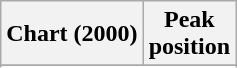<table class="wikitable sortable">
<tr>
<th align="left">Chart (2000)</th>
<th align="center">Peak<br>position</th>
</tr>
<tr>
</tr>
<tr>
</tr>
<tr>
</tr>
</table>
